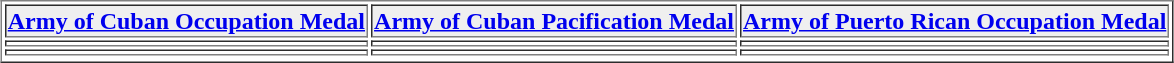<table align="center" border="1"  cellpadding="1">
<tr>
<th style="background:#efefef;"><a href='#'>Army of Cuban Occupation Medal</a></th>
<th style="background:#efefef;"><a href='#'>Army of Cuban Pacification Medal</a></th>
<th style="background:#efefef;"><a href='#'>Army of Puerto Rican Occupation Medal</a></th>
</tr>
<tr>
<td></td>
<td></td>
<td></td>
</tr>
<tr>
<td></td>
<td></td>
<td></td>
</tr>
<tr>
</tr>
</table>
